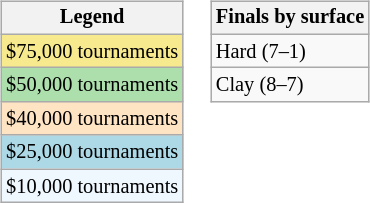<table>
<tr valign=top>
<td><br><table class=wikitable style="font-size:85%">
<tr>
<th>Legend</th>
</tr>
<tr style="background:#f7e98e;">
<td>$75,000 tournaments</td>
</tr>
<tr style="background:#addfad;">
<td>$50,000 tournaments</td>
</tr>
<tr style="background:#ffe4c4;">
<td>$40,000 tournaments</td>
</tr>
<tr style="background:lightblue;">
<td>$25,000 tournaments</td>
</tr>
<tr style="background:#f0f8ff;">
<td>$10,000 tournaments</td>
</tr>
</table>
</td>
<td><br><table class=wikitable style="font-size:85%">
<tr>
<th>Finals by surface</th>
</tr>
<tr>
<td>Hard (7–1)</td>
</tr>
<tr>
<td>Clay (8–7)</td>
</tr>
</table>
</td>
</tr>
</table>
